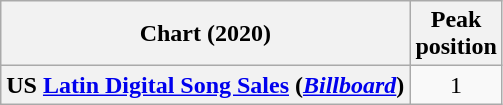<table class="wikitable plainrowheaders" style="text-align:center">
<tr>
<th scope="col">Chart (2020)</th>
<th scope="col">Peak<br>position</th>
</tr>
<tr>
<th scope="row">US <a href='#'>Latin Digital Song Sales</a> (<em><a href='#'>Billboard</a></em>)</th>
<td>1</td>
</tr>
</table>
